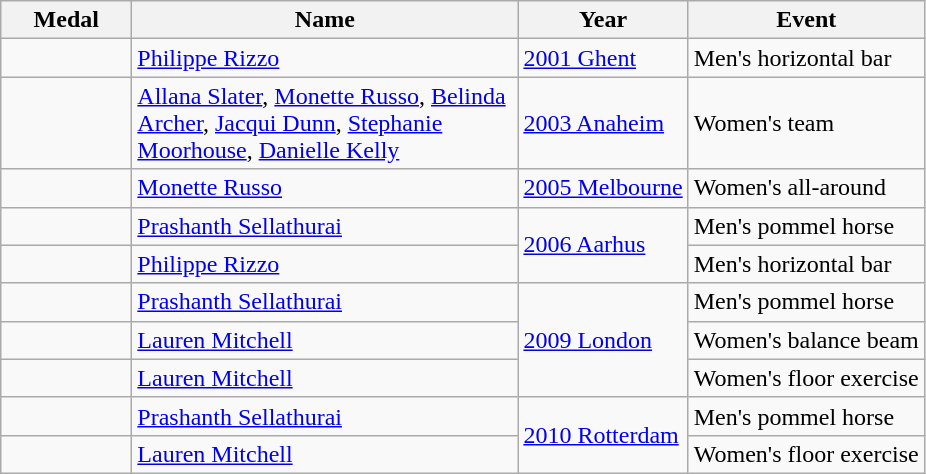<table class="wikitable sortable">
<tr>
<th style="width:5em;">Medal</th>
<th width=250>Name</th>
<th>Year</th>
<th>Event</th>
</tr>
<tr>
<td></td>
<td><a href='#'>Philippe Rizzo</a></td>
<td> <a href='#'>2001 Ghent</a></td>
<td>Men's horizontal bar</td>
</tr>
<tr>
<td></td>
<td><a href='#'>Allana Slater</a>, <a href='#'>Monette Russo</a>, <a href='#'>Belinda Archer</a>, <a href='#'>Jacqui Dunn</a>, <a href='#'>Stephanie Moorhouse</a>, <a href='#'>Danielle Kelly</a></td>
<td> <a href='#'>2003 Anaheim</a></td>
<td>Women's team</td>
</tr>
<tr>
<td></td>
<td><a href='#'>Monette Russo</a></td>
<td> <a href='#'>2005 Melbourne</a></td>
<td>Women's all-around</td>
</tr>
<tr>
<td></td>
<td><a href='#'>Prashanth Sellathurai</a></td>
<td rowspan="2"> <a href='#'>2006 Aarhus</a></td>
<td>Men's pommel horse</td>
</tr>
<tr>
<td></td>
<td><a href='#'>Philippe Rizzo</a></td>
<td>Men's horizontal bar</td>
</tr>
<tr>
<td></td>
<td><a href='#'>Prashanth Sellathurai</a></td>
<td rowspan="3"> <a href='#'>2009 London</a></td>
<td>Men's pommel horse</td>
</tr>
<tr>
<td></td>
<td><a href='#'>Lauren Mitchell</a></td>
<td>Women's balance beam</td>
</tr>
<tr>
<td></td>
<td><a href='#'>Lauren Mitchell</a></td>
<td>Women's floor exercise</td>
</tr>
<tr>
<td></td>
<td><a href='#'>Prashanth Sellathurai</a></td>
<td rowspan="2"> <a href='#'>2010 Rotterdam</a></td>
<td>Men's pommel horse</td>
</tr>
<tr>
<td></td>
<td><a href='#'>Lauren Mitchell</a></td>
<td>Women's floor exercise</td>
</tr>
</table>
